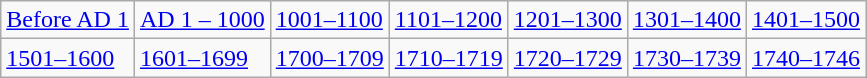<table class="wikitable">
<tr>
<td><a href='#'>Before AD 1</a></td>
<td><a href='#'>AD 1 – 1000</a></td>
<td><a href='#'>1001–1100</a></td>
<td><a href='#'>1101–1200</a></td>
<td><a href='#'>1201–1300</a></td>
<td><a href='#'>1301–1400</a></td>
<td><a href='#'>1401–1500</a></td>
</tr>
<tr>
<td><a href='#'>1501–1600</a></td>
<td><a href='#'>1601–1699</a></td>
<td><a href='#'>1700–1709</a></td>
<td><a href='#'>1710–1719</a></td>
<td><a href='#'>1720–1729</a></td>
<td><a href='#'>1730–1739</a></td>
<td><a href='#'>1740–1746</a></td>
</tr>
</table>
